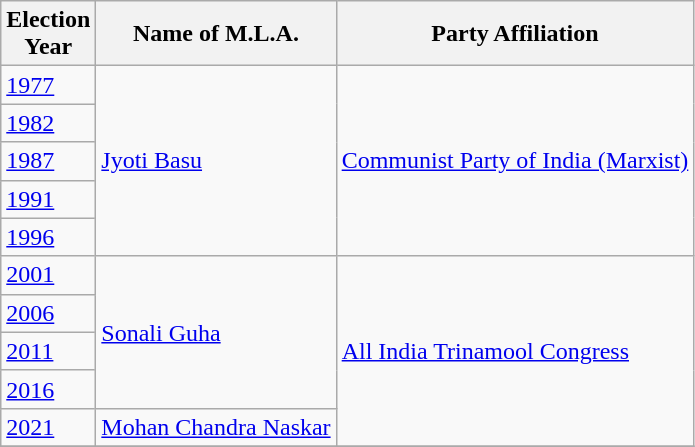<table class="wikitable sortable">
<tr>
<th>Election<br> Year</th>
<th>Name of M.L.A.</th>
<th>Party Affiliation</th>
</tr>
<tr>
<td><a href='#'>1977</a></td>
<td rowspan=5><a href='#'>Jyoti Basu</a></td>
<td rowspan=5><a href='#'>Communist Party of India (Marxist)</a></td>
</tr>
<tr>
<td><a href='#'>1982</a></td>
</tr>
<tr>
<td><a href='#'>1987</a></td>
</tr>
<tr>
<td><a href='#'>1991</a></td>
</tr>
<tr>
<td><a href='#'>1996</a></td>
</tr>
<tr>
<td><a href='#'>2001</a></td>
<td rowspan=4><a href='#'>Sonali Guha</a></td>
<td rowspan=5><a href='#'>All India Trinamool Congress</a></td>
</tr>
<tr>
<td><a href='#'>2006</a></td>
</tr>
<tr>
<td><a href='#'>2011</a></td>
</tr>
<tr>
<td><a href='#'>2016</a></td>
</tr>
<tr>
<td><a href='#'>2021</a></td>
<td><a href='#'>Mohan Chandra Naskar</a></td>
</tr>
<tr>
</tr>
</table>
